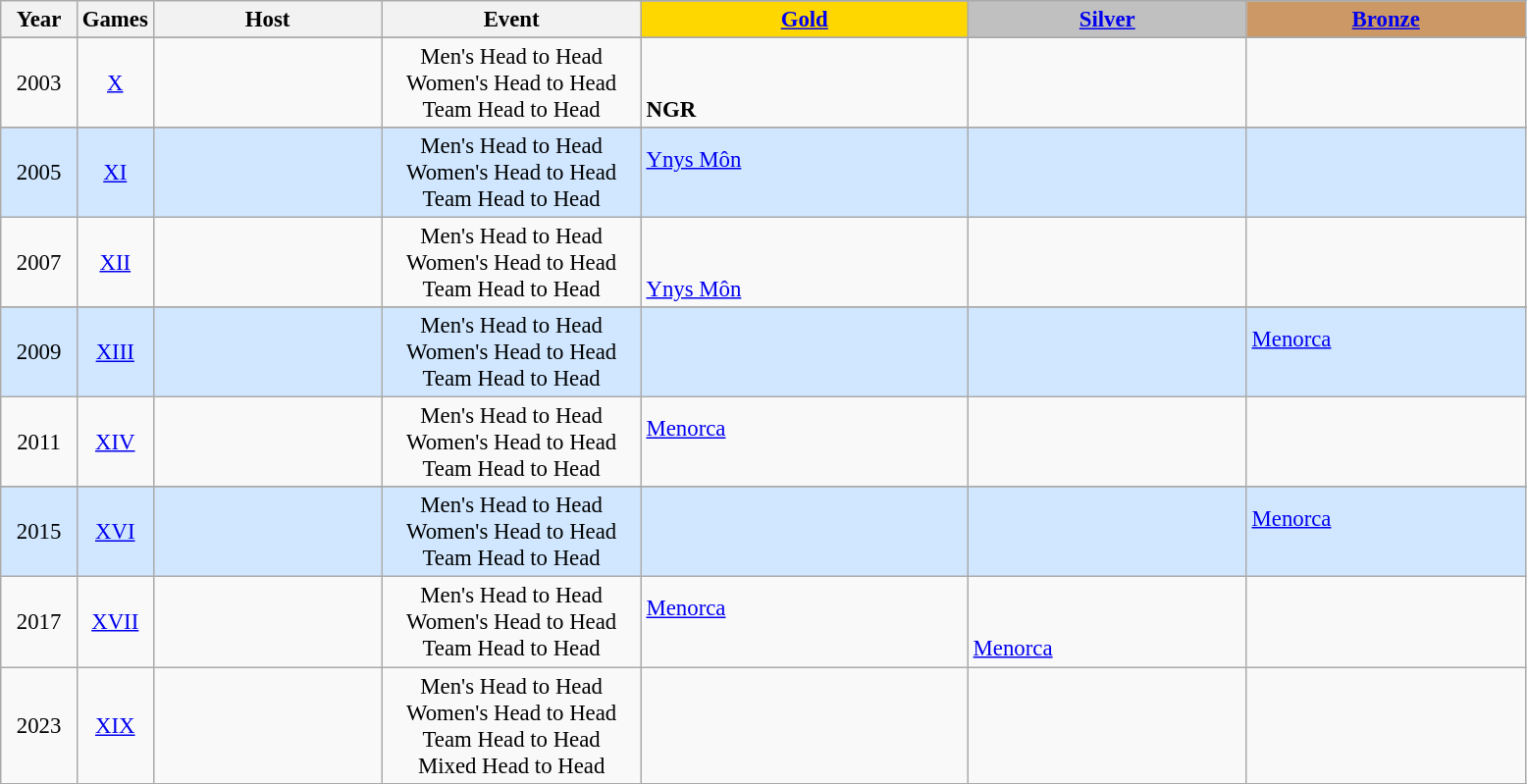<table class="wikitable" style="text-align: center; font-size:95%;">
<tr>
<th rowspan="2" style="width:5%;">Year</th>
<th rowspan="2" style="width:5%;">Games</th>
<th rowspan="2" style="width:15%;">Host</th>
<th rowspan="2" style="width:17%;">Event</th>
</tr>
<tr>
<th style="background-color: gold"><a href='#'>Gold</a></th>
<th style="background-color: silver"><a href='#'>Silver</a></th>
<th style="background-color: #CC9966"><a href='#'>Bronze</a></th>
</tr>
<tr>
</tr>
<tr>
<td>2003</td>
<td align=center><a href='#'>X</a></td>
<td align="left"></td>
<td>Men's Head to Head <br> Women's Head to Head <br> Team Head to Head</td>
<td align="left"> <br>  <br>  <strong>NGR</strong></td>
<td align="left"> <br>  <br> </td>
<td align="left"> <br>  <br> </td>
</tr>
<tr>
</tr>
<tr style="text-align:center; background:#d0e7ff;">
<td>2005</td>
<td align=center><a href='#'>XI</a></td>
<td align="left"></td>
<td>Men's Head to Head <br> Women's Head to Head <br> Team Head to Head</td>
<td align="left"> <a href='#'>Ynys Môn</a> <br>  <br> </td>
<td align="left"> <br>  <br> </td>
<td align="left"> <br>  <br> </td>
</tr>
<tr>
<td>2007</td>
<td align=center><a href='#'>XII</a></td>
<td align="left"></td>
<td>Men's Head to Head <br> Women's Head to Head <br> Team Head to Head</td>
<td align="left"> <br>  <br>  <a href='#'>Ynys Môn</a></td>
<td align="left"> <br>  <br> </td>
<td align="left"> <br>  <br> </td>
</tr>
<tr>
</tr>
<tr style="text-align:center; background:#d0e7ff;">
<td>2009</td>
<td align=center><a href='#'>XIII</a></td>
<td align="left"></td>
<td>Men's Head to Head <br> Women's Head to Head <br> Team Head to Head</td>
<td align="left"> <br>  <br> </td>
<td align="left"> <br>  <br> </td>
<td align="left"> <a href='#'>Menorca</a> <br>  <br> </td>
</tr>
<tr>
<td>2011</td>
<td align=center><a href='#'>XIV</a></td>
<td align="left"></td>
<td>Men's Head to Head <br> Women's Head to Head <br> Team Head to Head</td>
<td align="left"> <a href='#'>Menorca</a> <br>  <br> </td>
<td align="left"> <br>  <br> </td>
<td align="left"> <br>  <br> </td>
</tr>
<tr>
</tr>
<tr style="text-align:center; background:#d0e7ff;">
<td>2015</td>
<td align=center><a href='#'>XVI</a></td>
<td align="left"></td>
<td>Men's Head to Head <br> Women's Head to Head <br> Team Head to Head</td>
<td align="left"> <br>  <br> </td>
<td align="left"> <br>  <br> </td>
<td align="left"> <a href='#'>Menorca</a> <br>  <br> </td>
</tr>
<tr>
<td>2017</td>
<td align=center><a href='#'>XVII</a></td>
<td align="left"></td>
<td>Men's Head to Head <br> Women's Head to Head <br> Team Head to Head</td>
<td align="left"> <a href='#'>Menorca</a> <br>  <br> </td>
<td align="left"> <br>  <br>  <a href='#'>Menorca</a></td>
<td align="left"> <br>  <br> </td>
</tr>
<tr>
<td>2023</td>
<td align=center><a href='#'>XIX</a></td>
<td align="left"></td>
<td>Men's Head to Head <br> Women's Head to Head <br> Team Head to Head <br> Mixed Head to Head</td>
<td align="left">  <br>  <br>  <br> </td>
<td align="left"> <br>  <br>  <br> </td>
<td align="left"> <br>  <br>  <br> </td>
</tr>
<tr>
</tr>
</table>
